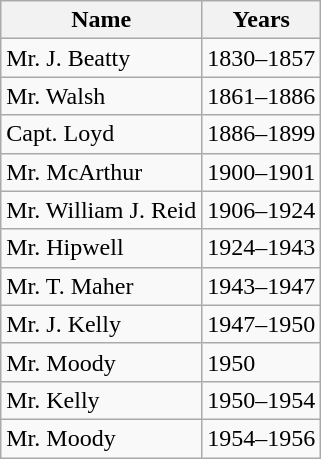<table class="wikitable">
<tr>
<th>Name</th>
<th>Years</th>
</tr>
<tr>
<td>Mr. J. Beatty</td>
<td>1830–1857</td>
</tr>
<tr>
<td>Mr. Walsh</td>
<td>1861–1886</td>
</tr>
<tr>
<td>Capt. Loyd</td>
<td>1886–1899</td>
</tr>
<tr>
<td>Mr. McArthur</td>
<td>1900–1901</td>
</tr>
<tr>
<td>Mr. William J. Reid</td>
<td>1906–1924</td>
</tr>
<tr>
<td>Mr. Hipwell</td>
<td>1924–1943</td>
</tr>
<tr>
<td>Mr. T. Maher</td>
<td>1943–1947</td>
</tr>
<tr>
<td>Mr. J. Kelly</td>
<td>1947–1950</td>
</tr>
<tr>
<td>Mr. Moody</td>
<td>1950</td>
</tr>
<tr>
<td>Mr. Kelly</td>
<td>1950–1954</td>
</tr>
<tr>
<td>Mr. Moody</td>
<td>1954–1956</td>
</tr>
</table>
